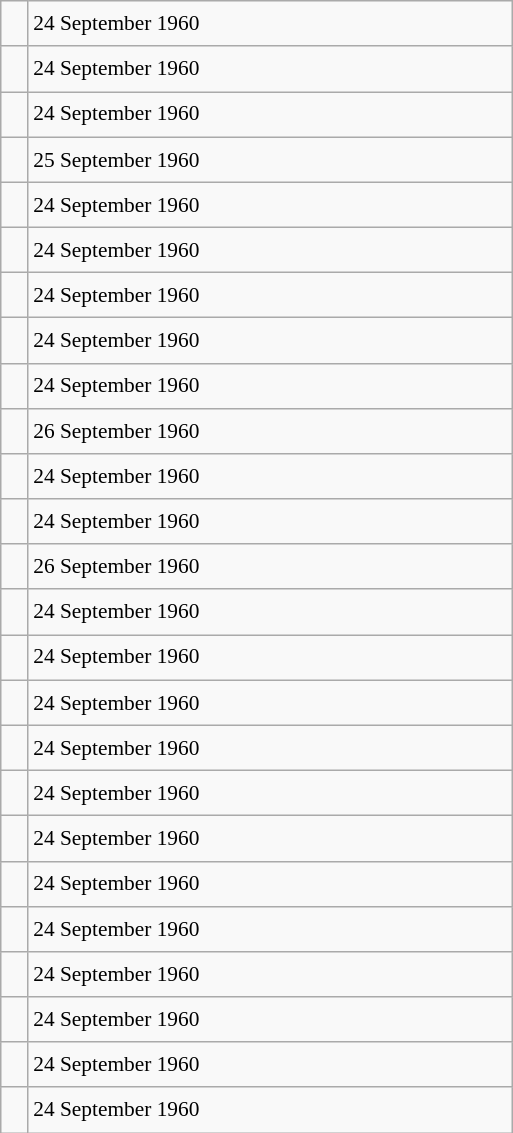<table class="wikitable" style="font-size: 89%; float: left; width: 24em; margin-right: 1em; line-height: 1.65em">
<tr>
<td></td>
<td>24 September 1960</td>
</tr>
<tr>
<td></td>
<td>24 September 1960</td>
</tr>
<tr>
<td></td>
<td>24 September 1960</td>
</tr>
<tr>
<td></td>
<td>25 September 1960</td>
</tr>
<tr>
<td></td>
<td>24 September 1960</td>
</tr>
<tr>
<td></td>
<td>24 September 1960</td>
</tr>
<tr>
<td></td>
<td>24 September 1960</td>
</tr>
<tr>
<td></td>
<td>24 September 1960</td>
</tr>
<tr>
<td></td>
<td>24 September 1960</td>
</tr>
<tr>
<td></td>
<td>26 September 1960</td>
</tr>
<tr>
<td></td>
<td>24 September 1960</td>
</tr>
<tr>
<td></td>
<td>24 September 1960</td>
</tr>
<tr>
<td></td>
<td>26 September 1960</td>
</tr>
<tr>
<td></td>
<td>24 September 1960</td>
</tr>
<tr>
<td></td>
<td>24 September 1960</td>
</tr>
<tr>
<td></td>
<td>24 September 1960</td>
</tr>
<tr>
<td></td>
<td>24 September 1960</td>
</tr>
<tr>
<td></td>
<td>24 September 1960</td>
</tr>
<tr>
<td></td>
<td>24 September 1960</td>
</tr>
<tr>
<td></td>
<td>24 September 1960</td>
</tr>
<tr>
<td></td>
<td>24 September 1960</td>
</tr>
<tr>
<td></td>
<td>24 September 1960</td>
</tr>
<tr>
<td></td>
<td>24 September 1960</td>
</tr>
<tr>
<td></td>
<td>24 September 1960</td>
</tr>
<tr>
<td></td>
<td>24 September 1960</td>
</tr>
</table>
